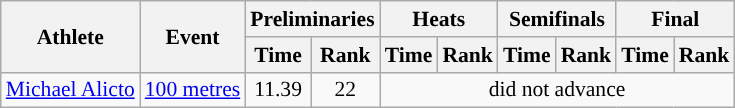<table class=wikitable style="font-size:90%;">
<tr>
<th rowspan=2>Athlete</th>
<th rowspan=2>Event</th>
<th colspan=2>Preliminaries</th>
<th colspan=2>Heats</th>
<th colspan=2>Semifinals</th>
<th colspan=2>Final</th>
</tr>
<tr>
<th>Time</th>
<th>Rank</th>
<th>Time</th>
<th>Rank</th>
<th>Time</th>
<th>Rank</th>
<th>Time</th>
<th>Rank</th>
</tr>
<tr>
<td><a href='#'>Michael Alicto</a></td>
<td><a href='#'>100 metres</a></td>
<td align="center">11.39</td>
<td align="center">22</td>
<td align="center" colspan=6>did not advance</td>
</tr>
</table>
